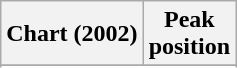<table class="wikitable plainrowheaders sortable" style="text-align:center;">
<tr>
<th scope="col">Chart (2002)</th>
<th scope="col">Peak<br>position</th>
</tr>
<tr>
</tr>
<tr>
</tr>
</table>
